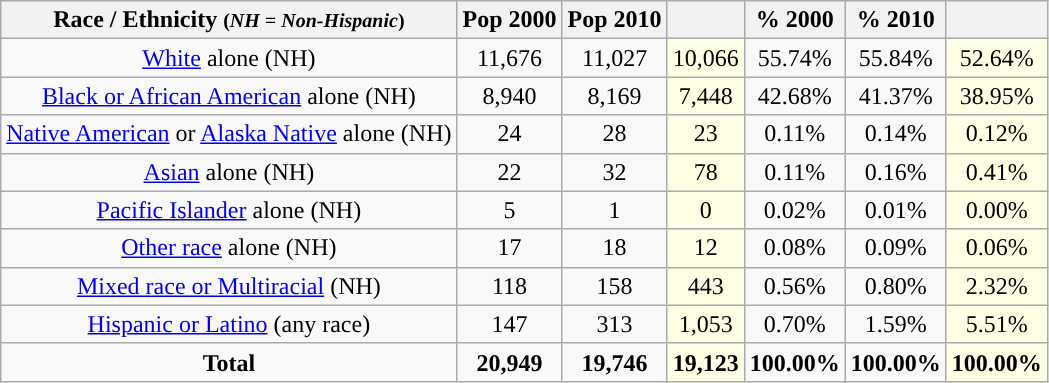<table class="wikitable" style="text-align:center;">
<tr>
<th>Race / Ethnicity <small>(<em>NH = Non-Hispanic</em>)</small></th>
<th>Pop 2000</th>
<th>Pop 2010</th>
<th></th>
<th>% 2000</th>
<th>% 2010</th>
<th></th>
</tr>
<tr>
<td><a href='#'>White</a> alone (NH)</td>
<td>11,676</td>
<td>11,027</td>
<td style='background: #ffffe6;'>10,066</td>
<td>55.74%</td>
<td>55.84%</td>
<td style='background: #ffffe6;'>52.64%</td>
</tr>
<tr>
<td><a href='#'>Black or African American</a> alone (NH)</td>
<td>8,940</td>
<td>8,169</td>
<td style='background: #ffffe6;'>7,448</td>
<td>42.68%</td>
<td>41.37%</td>
<td style='background: #ffffe6;'>38.95%</td>
</tr>
<tr>
<td><a href='#'>Native American</a> or <a href='#'>Alaska Native</a> alone (NH)</td>
<td>24</td>
<td>28</td>
<td style='background: #ffffe6;'>23</td>
<td>0.11%</td>
<td>0.14%</td>
<td style='background: #ffffe6;'>0.12%</td>
</tr>
<tr>
<td><a href='#'>Asian</a> alone (NH)</td>
<td>22</td>
<td>32</td>
<td style='background: #ffffe6;'>78</td>
<td>0.11%</td>
<td>0.16%</td>
<td style='background: #ffffe6;'>0.41%</td>
</tr>
<tr>
<td><a href='#'>Pacific Islander</a> alone (NH)</td>
<td>5</td>
<td>1</td>
<td style='background: #ffffe6;'>0</td>
<td>0.02%</td>
<td>0.01%</td>
<td style='background: #ffffe6;'>0.00%</td>
</tr>
<tr>
<td><a href='#'>Other race</a> alone (NH)</td>
<td>17</td>
<td>18</td>
<td style='background: #ffffe6;'>12</td>
<td>0.08%</td>
<td>0.09%</td>
<td style='background: #ffffe6;'>0.06%</td>
</tr>
<tr>
<td><a href='#'>Mixed race or Multiracial</a> (NH)</td>
<td>118</td>
<td>158</td>
<td style='background: #ffffe6;'>443</td>
<td>0.56%</td>
<td>0.80%</td>
<td style='background: #ffffe6;'>2.32%</td>
</tr>
<tr>
<td><a href='#'>Hispanic or Latino</a> (any race)</td>
<td>147</td>
<td>313</td>
<td style='background: #ffffe6;'>1,053</td>
<td>0.70%</td>
<td>1.59%</td>
<td style='background: #ffffe6;'>5.51%</td>
</tr>
<tr>
<td><strong>Total</strong></td>
<td><strong>20,949</strong></td>
<td><strong>19,746</strong></td>
<td style='background: #ffffe6;'><strong>19,123</strong></td>
<td><strong>100.00%</strong></td>
<td><strong>100.00%</strong></td>
<td style='background: #ffffe6;'><strong>100.00%</strong></td>
</tr>
</table>
